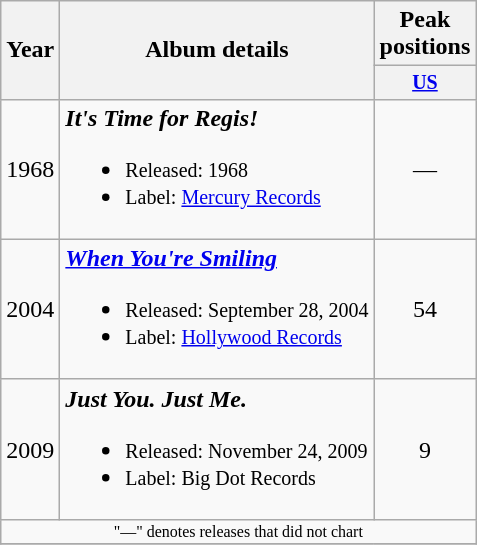<table class="wikitable" style="text-align:center;">
<tr>
<th rowspan="2">Year</th>
<th rowspan="2">Album details</th>
<th colspan="1">Peak positions</th>
</tr>
<tr style="font-size:smaller;">
<th width="60"><a href='#'>US</a></th>
</tr>
<tr>
<td>1968</td>
<td align="left"><strong><em>It's Time for Regis!</em></strong><br><ul><li><small>Released: 1968</small></li><li><small>Label: <a href='#'>Mercury Records</a></small></li></ul></td>
<td>—</td>
</tr>
<tr>
<td>2004</td>
<td align="left"><strong><em><a href='#'>When You're Smiling</a></em></strong><br><ul><li><small>Released: September 28, 2004</small></li><li><small>Label: <a href='#'>Hollywood Records</a></small></li></ul></td>
<td>54</td>
</tr>
<tr>
<td>2009</td>
<td align="left"><strong><em>Just You. Just Me.</em></strong><br><ul><li><small>Released: November 24, 2009</small></li><li><small>Label: Big Dot Records</small></li></ul></td>
<td>9</td>
</tr>
<tr>
<td colspan="10" style="font-size:8pt">"—" denotes releases that did not chart</td>
</tr>
<tr>
</tr>
</table>
